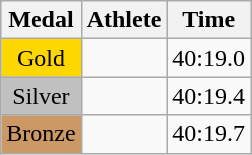<table class="wikitable">
<tr>
<th>Medal</th>
<th>Athlete</th>
<th>Time</th>
</tr>
<tr>
<td style="text-align:center;background-color:gold;">Gold</td>
<td></td>
<td>40:19.0</td>
</tr>
<tr>
<td style="text-align:center;background-color:silver;">Silver</td>
<td></td>
<td>40:19.4</td>
</tr>
<tr>
<td style="text-align:center;background-color:#CC9966;">Bronze</td>
<td></td>
<td>40:19.7</td>
</tr>
</table>
